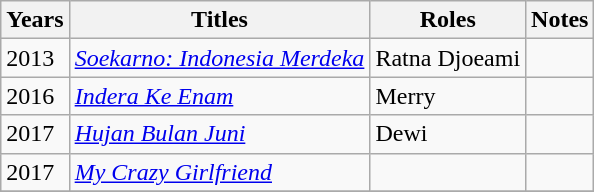<table class="wikitable sortable">
<tr>
<th>Years</th>
<th>Titles</th>
<th>Roles</th>
<th>Notes</th>
</tr>
<tr>
<td>2013</td>
<td><em><a href='#'>Soekarno: Indonesia Merdeka</a></em></td>
<td>Ratna Djoeami</td>
<td></td>
</tr>
<tr>
<td>2016</td>
<td><em><a href='#'>Indera Ke Enam</a></em></td>
<td>Merry</td>
<td></td>
</tr>
<tr>
<td>2017</td>
<td><em><a href='#'>Hujan Bulan Juni</a></em></td>
<td>Dewi</td>
<td></td>
</tr>
<tr>
<td>2017</td>
<td><em><a href='#'>My Crazy Girlfriend</a></em></td>
<td></td>
<td></td>
</tr>
<tr>
</tr>
</table>
